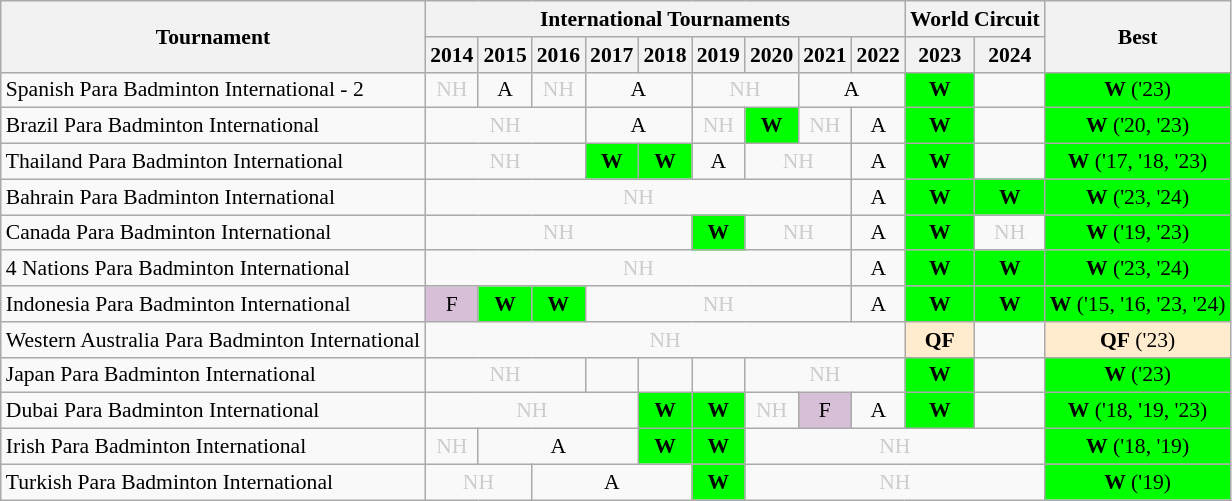<table class="wikitable" style="font-size: 90%; text-align:center">
<tr>
<th rowspan="2">Tournament</th>
<th colspan="9">International Tournaments</th>
<th colspan="2">World Circuit</th>
<th rowspan="2">Best</th>
</tr>
<tr>
<th>2014</th>
<th>2015</th>
<th>2016</th>
<th>2017</th>
<th>2018</th>
<th>2019</th>
<th>2020</th>
<th>2021</th>
<th>2022</th>
<th>2023</th>
<th>2024</th>
</tr>
<tr>
<td align=left>Spanish Para Badminton International - 2</td>
<td 2014; style=color:#ccc>NH</td>
<td 2015;>A</td>
<td 2016; style=color:#ccc>NH</td>
<td 2017; colspan="2">A</td>
<td 2019; colspan="2" style=color:#ccc>NH</td>
<td 2021; colspan="2">A</td>
<td 2023; bgcolor=00FF00><strong>W</strong></td>
<td 2024;></td>
<td Best; bgcolor=00FF00><strong>W</strong> ('23)</td>
</tr>
<tr>
<td align=left>Brazil Para Badminton International</td>
<td colspan="3" style=color:#ccc>NH</td>
<td 2017; colspan="2">A</td>
<td 2019; style=color:#ccc>NH</td>
<td 2020; bgcolor=00FF00><strong>W</strong></td>
<td 2021; style=color:#ccc>NH</td>
<td 2022;>A</td>
<td 2023; bgcolor=00FF00><strong>W</strong></td>
<td 2024;></td>
<td Best; bgcolor=00FF00><strong>W</strong> ('20, '23)</td>
</tr>
<tr>
<td align=left>Thailand Para Badminton International</td>
<td colspan="3" style=color:#ccc>NH</td>
<td 2017; bgcolor=00FF00><strong>W</strong></td>
<td 2018; bgcolor=00FF00><strong>W</strong></td>
<td 2019;>A</td>
<td colspan="2" style=color:#ccc>NH</td>
<td 2022;>A</td>
<td 2023; bgcolor=00FF00><strong>W</strong></td>
<td 2024;></td>
<td Best; bgcolor=00FF00><strong>W</strong> ('17, '18, '23)</td>
</tr>
<tr>
<td align=left>Bahrain Para Badminton International</td>
<td colspan="8" style=color:#ccc>NH</td>
<td>A</td>
<td 2023; bgcolor=00FF00><strong>W</strong></td>
<td 2024; bgcolor=00FF00><strong>W</strong></td>
<td Best; bgcolor=00FF00><strong>W</strong> ('23, '24)</td>
</tr>
<tr>
<td align=left>Canada Para Badminton International</td>
<td colspan="5" style=color:#ccc>NH</td>
<td 2019; bgcolor=00FF00><strong>W</strong></td>
<td colspan="2" style=color:#ccc>NH</td>
<td 2022;>A</td>
<td 2023; bgcolor=00FF00><strong>W</strong></td>
<td 2024; style=color:#ccc>NH</td>
<td bgcolor=00FF00><strong>W</strong> ('19, '23)</td>
</tr>
<tr>
<td align=left>4 Nations Para Badminton International</td>
<td colspan="8" style=color:#ccc>NH</td>
<td 2022;>A</td>
<td 2023; bgcolor=00FF00><strong>W</strong></td>
<td 2024; bgcolor=00FF00><strong>W</strong></td>
<td bgcolor=00FF00><strong>W</strong> ('23, '24)</td>
</tr>
<tr>
<td align=left>Indonesia Para Badminton International</td>
<td 2014; bgcolor=D8BFD8>F</td>
<td 2015; bgcolor=00FF00><strong>W</strong></td>
<td 2016; bgcolor=00FF00><strong>W</strong></td>
<td colspan="5" style=color:#ccc>NH</td>
<td 2022;>A</td>
<td 2023; bgcolor=00FF00><strong>W</strong></td>
<td 2024; bgcolor=00FF00><strong>W</strong></td>
<td Best; bgcolor=00FF00><strong>W</strong> ('15, '16, '23, '24)</td>
</tr>
<tr>
<td align=left>Western Australia Para Badminton International</td>
<td colspan="9" style=color:#ccc>NH</td>
<td 2023; bgcolor=FFEBCD><strong>QF</strong></td>
<td></td>
<td Best; bgcolor=FFEBCD><strong>QF</strong> ('23)</td>
</tr>
<tr>
<td align=left>Japan Para Badminton International</td>
<td colspan="3" style=color:#ccc>NH</td>
<td 2017;></td>
<td 2018;></td>
<td 2019;></td>
<td colspan="3" style=color:#ccc>NH</td>
<td 2023; bgcolor=00FF00><strong>W</strong></td>
<td></td>
<td bgcolor=00FF00><strong>W</strong> ('23)</td>
</tr>
<tr>
<td align=left>Dubai Para Badminton International</td>
<td colspan="4" style=color:#ccc>NH</td>
<td 2018; bgcolor=00FF00><strong>W</strong></td>
<td 2019; bgcolor=00FF00><strong>W</strong></td>
<td 2020; style=color:#ccc>NH</td>
<td 2021; bgcolor=D8BFD8>F</td>
<td 2022;>A</td>
<td 2023; bgcolor=00FF00><strong>W</strong></td>
<td></td>
<td Best; bgcolor=00FF00><strong>W</strong> ('18, '19, '23)</td>
</tr>
<tr>
<td align=left>Irish Para Badminton International</td>
<td 2014; style=color:#ccc>NH</td>
<td 2015; colspan="3">A</td>
<td 2018; bgcolor=00FF00><strong>W</strong></td>
<td 2019; bgcolor=00FF00><strong>W</strong></td>
<td 2020; colspan="5" style=color:#ccc>NH</td>
<td Best; bgcolor=00FF00><strong>W</strong> ('18, '19)</td>
</tr>
<tr>
<td align=left>Turkish Para Badminton International</td>
<td 2014; colspan="2" style=color:#ccc>NH</td>
<td 2016; colspan="3">A</td>
<td 2019; bgcolor=00FF00><strong>W</strong></td>
<td 2020; colspan="5" style=color:#ccc>NH</td>
<td Best; bgcolor=00FF00><strong>W</strong> ('19)</td>
</tr>
</table>
